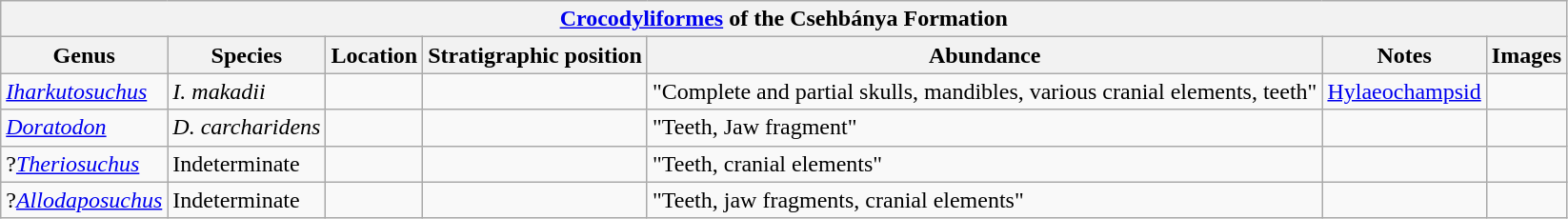<table class="wikitable" align="center">
<tr>
<th colspan="7" align="center"><strong><a href='#'>Crocodyliformes</a> of the Csehbánya Formation</strong></th>
</tr>
<tr>
<th>Genus</th>
<th>Species</th>
<th>Location</th>
<th>Stratigraphic position</th>
<th>Abundance</th>
<th>Notes</th>
<th>Images</th>
</tr>
<tr>
<td><em><a href='#'>Iharkutosuchus</a></em></td>
<td><em>I. makadii</em></td>
<td></td>
<td></td>
<td>"Complete and partial skulls, mandibles, various cranial elements, teeth"</td>
<td><a href='#'>Hylaeochampsid</a></td>
<td></td>
</tr>
<tr>
<td><em><a href='#'>Doratodon</a></em></td>
<td><em>D. carcharidens</em></td>
<td></td>
<td></td>
<td>"Teeth, Jaw fragment"</td>
<td></td>
<td></td>
</tr>
<tr>
<td>?<em><a href='#'>Theriosuchus</a></em></td>
<td>Indeterminate</td>
<td></td>
<td></td>
<td>"Teeth, cranial elements"</td>
<td></td>
<td></td>
</tr>
<tr>
<td>?<em><a href='#'>Allodaposuchus</a></em></td>
<td>Indeterminate</td>
<td></td>
<td></td>
<td>"Teeth, jaw fragments, cranial elements"</td>
<td></td>
<td></td>
</tr>
</table>
